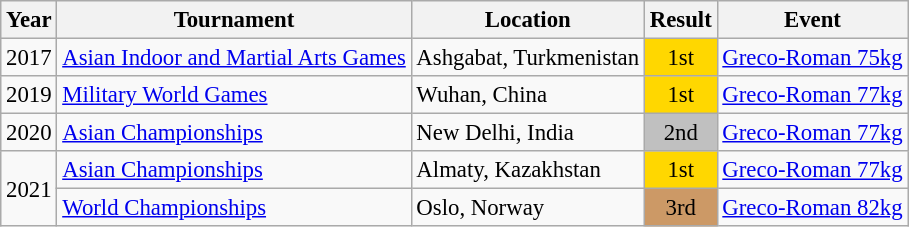<table class="wikitable" style="font-size:95%;">
<tr>
<th>Year</th>
<th>Tournament</th>
<th>Location</th>
<th>Result</th>
<th>Event</th>
</tr>
<tr>
<td>2017</td>
<td><a href='#'>Asian Indoor and Martial Arts Games</a></td>
<td>Ashgabat, Turkmenistan</td>
<td align="center" bgcolor="gold">1st</td>
<td><a href='#'>Greco-Roman 75kg</a></td>
</tr>
<tr>
<td>2019</td>
<td><a href='#'>Military World Games</a></td>
<td>Wuhan, China</td>
<td align="center" bgcolor="gold">1st</td>
<td><a href='#'>Greco-Roman 77kg</a></td>
</tr>
<tr>
<td>2020</td>
<td><a href='#'>Asian Championships</a></td>
<td>New Delhi, India</td>
<td align="center" bgcolor="silver">2nd</td>
<td><a href='#'>Greco-Roman 77kg</a></td>
</tr>
<tr>
<td rowspan=2>2021</td>
<td><a href='#'>Asian Championships</a></td>
<td>Almaty, Kazakhstan</td>
<td align="center" bgcolor="gold">1st</td>
<td><a href='#'>Greco-Roman 77kg</a></td>
</tr>
<tr>
<td><a href='#'>World Championships</a></td>
<td>Oslo, Norway</td>
<td align="center" bgcolor="cc9966">3rd</td>
<td><a href='#'>Greco-Roman 82kg</a></td>
</tr>
</table>
